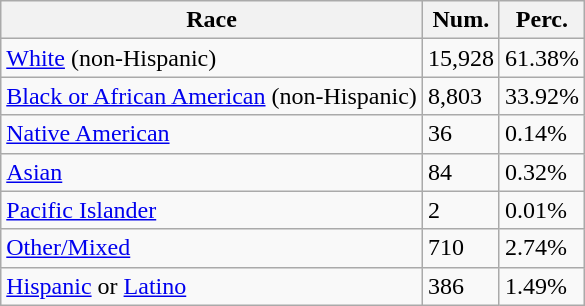<table class="wikitable">
<tr>
<th>Race</th>
<th>Num.</th>
<th>Perc.</th>
</tr>
<tr>
<td><a href='#'>White</a> (non-Hispanic)</td>
<td>15,928</td>
<td>61.38%</td>
</tr>
<tr>
<td><a href='#'>Black or African American</a> (non-Hispanic)</td>
<td>8,803</td>
<td>33.92%</td>
</tr>
<tr>
<td><a href='#'>Native American</a></td>
<td>36</td>
<td>0.14%</td>
</tr>
<tr>
<td><a href='#'>Asian</a></td>
<td>84</td>
<td>0.32%</td>
</tr>
<tr>
<td><a href='#'>Pacific Islander</a></td>
<td>2</td>
<td>0.01%</td>
</tr>
<tr>
<td><a href='#'>Other/Mixed</a></td>
<td>710</td>
<td>2.74%</td>
</tr>
<tr>
<td><a href='#'>Hispanic</a> or <a href='#'>Latino</a></td>
<td>386</td>
<td>1.49%</td>
</tr>
</table>
